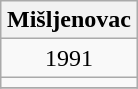<table class="wikitable" style="margin: 0.5em auto; text-align: center;">
<tr>
<th colspan="1">Mišljenovac</th>
</tr>
<tr>
<td>1991</td>
</tr>
<tr>
<td></td>
</tr>
<tr>
</tr>
</table>
